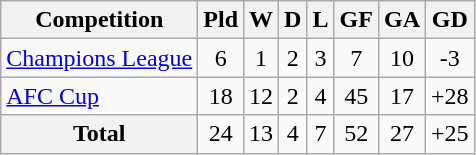<table class="wikitable sortable" style="text-align: center;">
<tr>
<th>Competition</th>
<th>Pld</th>
<th>W</th>
<th>D</th>
<th>L</th>
<th>GF</th>
<th>GA</th>
<th>GD</th>
</tr>
<tr>
<td align=left><a href='#'>Champions League</a></td>
<td>6</td>
<td>1</td>
<td>2</td>
<td>3</td>
<td>7</td>
<td>10</td>
<td>-3</td>
</tr>
<tr>
<td align=left><a href='#'>AFC Cup</a></td>
<td>18</td>
<td>12</td>
<td>2</td>
<td>4</td>
<td>45</td>
<td>17</td>
<td>+28</td>
</tr>
<tr>
<th>Total</th>
<td>24</td>
<td>13</td>
<td>4</td>
<td>7</td>
<td>52</td>
<td>27</td>
<td>+25</td>
</tr>
</table>
